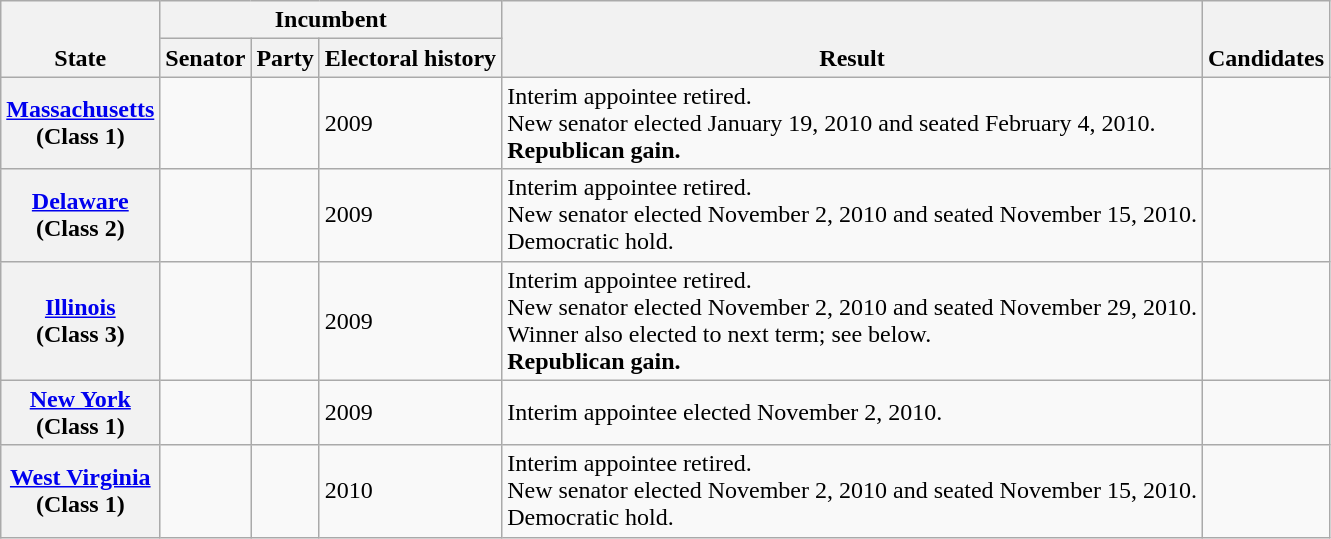<table class="wikitable sortable">
<tr valign=bottom>
<th rowspan=2>State</th>
<th colspan=3>Incumbent</th>
<th rowspan=2>Result</th>
<th rowspan=2 class=unsortable>Candidates</th>
</tr>
<tr>
<th>Senator</th>
<th>Party</th>
<th>Electoral history</th>
</tr>
<tr>
<th><a href='#'>Massachusetts</a><br>(Class 1)</th>
<td></td>
<td></td>
<td data-sort-value="2009-09-24">2009 </td>
<td>Interim appointee retired.<br>New senator elected January 19, 2010 and seated February 4, 2010.<br><strong>Republican gain.</strong></td>
<td nowrap></td>
</tr>
<tr>
<th><a href='#'>Delaware</a><br>(Class 2)</th>
<td></td>
<td></td>
<td data-sort-value="2009-01-15">2009 </td>
<td>Interim appointee retired.<br>New senator elected November 2, 2010 and seated November 15, 2010.<br>Democratic hold.</td>
<td nowrap></td>
</tr>
<tr>
<th><a href='#'>Illinois</a><br>(Class 3)</th>
<td></td>
<td></td>
<td data-sort-value="2009-01-12">2009 </td>
<td>Interim appointee retired.<br>New senator elected November 2, 2010 and seated November 29, 2010.<br>Winner also elected to next term; see below.<br><strong>Republican gain.</strong></td>
<td nowrap></td>
</tr>
<tr>
<th><a href='#'>New York</a><br>(Class 1)</th>
<td></td>
<td></td>
<td data-sort-value="2009-01-26">2009 </td>
<td>Interim appointee elected November 2, 2010.</td>
<td nowrap></td>
</tr>
<tr>
<th><a href='#'>West Virginia</a><br>(Class 1)</th>
<td></td>
<td></td>
<td>2010 </td>
<td>Interim appointee retired.<br>New senator elected November 2, 2010 and seated November 15, 2010.<br>Democratic hold.</td>
<td nowrap></td>
</tr>
</table>
